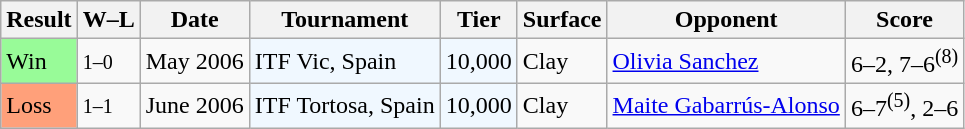<table class="sortable wikitable">
<tr>
<th>Result</th>
<th class="unsortable">W–L</th>
<th>Date</th>
<th>Tournament</th>
<th>Tier</th>
<th>Surface</th>
<th>Opponent</th>
<th class="unsortable">Score</th>
</tr>
<tr>
<td style="background:#98fb98;">Win</td>
<td><small>1–0</small></td>
<td>May 2006</td>
<td style="background:#f0f8ff;">ITF Vic, Spain</td>
<td style="background:#f0f8ff;">10,000</td>
<td>Clay</td>
<td> <a href='#'>Olivia Sanchez</a></td>
<td>6–2, 7–6<sup>(8)</sup></td>
</tr>
<tr>
<td style="background:#ffa07a;">Loss</td>
<td><small>1–1</small></td>
<td>June 2006</td>
<td style="background:#f0f8ff;">ITF Tortosa, Spain</td>
<td style="background:#f0f8ff;">10,000</td>
<td>Clay</td>
<td> <a href='#'>Maite Gabarrús-Alonso</a></td>
<td>6–7<sup>(5)</sup>, 2–6</td>
</tr>
</table>
